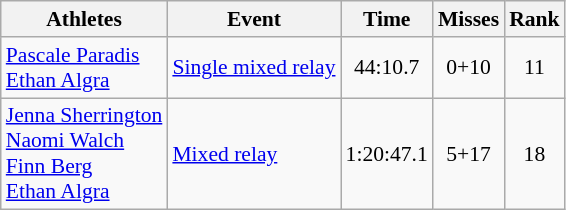<table class="wikitable" style="font-size:90%">
<tr>
<th>Athletes</th>
<th>Event</th>
<th>Time</th>
<th>Misses</th>
<th>Rank</th>
</tr>
<tr align=center>
<td align=left><a href='#'>Pascale Paradis</a><br><a href='#'>Ethan Algra</a></td>
<td align=left><a href='#'>Single mixed relay</a></td>
<td>44:10.7</td>
<td>0+10</td>
<td>11</td>
</tr>
<tr align=center>
<td align=left><a href='#'>Jenna Sherrington</a><br><a href='#'>Naomi Walch</a><br><a href='#'>Finn Berg</a><br><a href='#'>Ethan Algra</a></td>
<td align=left><a href='#'>Mixed relay</a></td>
<td>1:20:47.1</td>
<td>5+17</td>
<td>18</td>
</tr>
</table>
